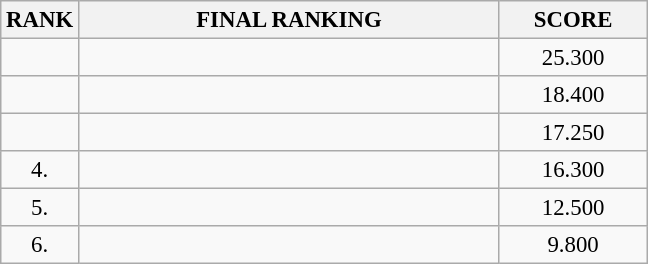<table class="wikitable" style="font-size:95%;">
<tr>
<th>RANK</th>
<th align="left" style="width: 18em">FINAL RANKING</th>
<th align="center" style="width: 6em">SCORE</th>
</tr>
<tr>
<td align="center"></td>
<td></td>
<td align="center">25.300</td>
</tr>
<tr>
<td align="center"></td>
<td></td>
<td align="center">18.400</td>
</tr>
<tr>
<td align="center"></td>
<td></td>
<td align="center">17.250</td>
</tr>
<tr>
<td align="center">4.</td>
<td></td>
<td align="center">16.300</td>
</tr>
<tr>
<td align="center">5.</td>
<td></td>
<td align="center">12.500</td>
</tr>
<tr>
<td align="center">6.</td>
<td></td>
<td align="center">9.800</td>
</tr>
</table>
